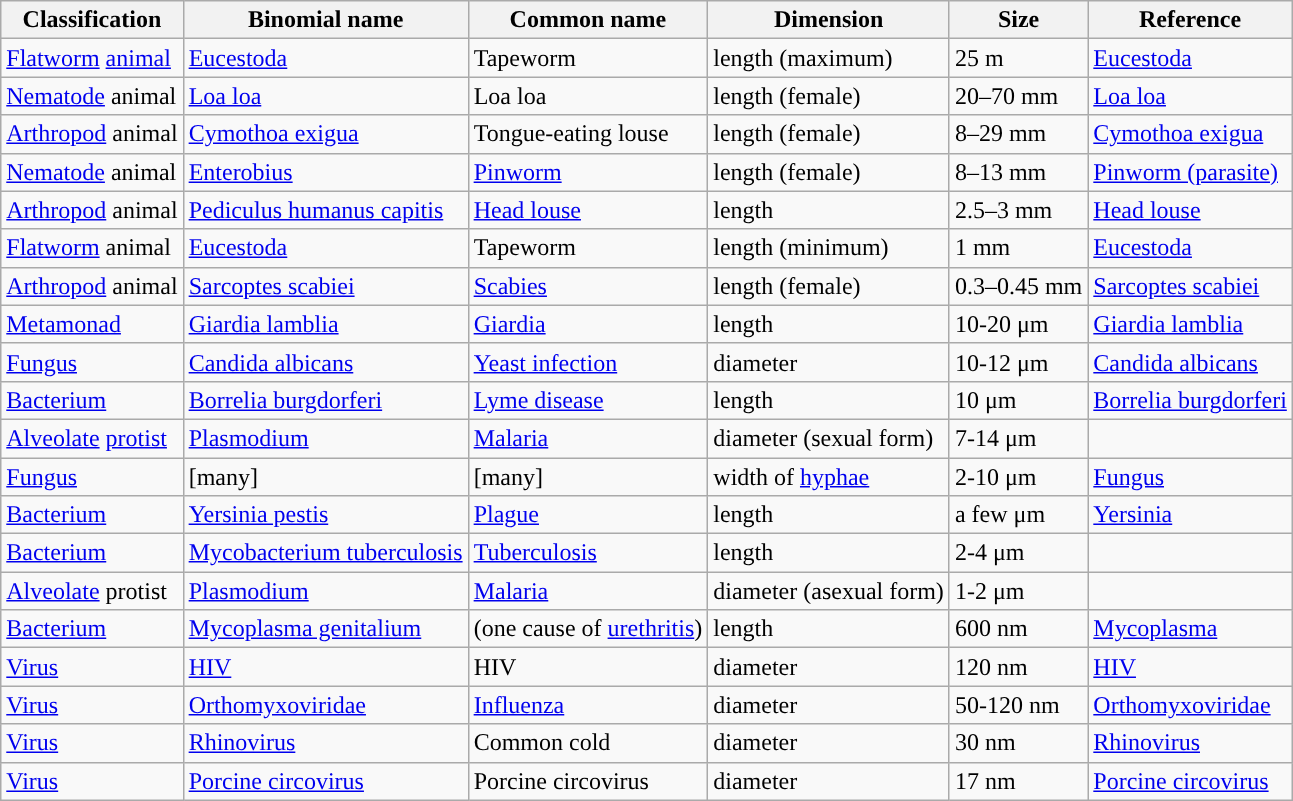<table class="wikitable sortable">
<tr>
<th>Classification</th>
<th>Binomial name</th>
<th>Common name</th>
<th>Dimension</th>
<th>Size </th>
<th>Reference</th>
</tr>
<tr>
<td><a href='#'>Flatworm</a> <a href='#'>animal</a></td>
<td><a href='#'>Eucestoda</a></td>
<td>Tapeworm</td>
<td>length (maximum)</td>
<td data-sort-value="25000000000">25 m</td>
<td><a href='#'>Eucestoda</a></td>
</tr>
<tr>
<td><a href='#'>Nematode</a> animal</td>
<td><a href='#'>Loa loa</a></td>
<td>Loa loa</td>
<td>length (female)</td>
<td data-sort-value="37416574">20–70 mm</td>
<td><a href='#'>Loa loa</a></td>
</tr>
<tr>
<td><a href='#'>Arthropod</a> animal</td>
<td><a href='#'>Cymothoa exigua</a></td>
<td>Tongue-eating louse</td>
<td>length (female)</td>
<td data-sort-value="15231546">8–29 mm</td>
<td><a href='#'>Cymothoa exigua</a></td>
</tr>
<tr>
<td><a href='#'>Nematode</a> animal</td>
<td><a href='#'>Enterobius</a></td>
<td><a href='#'>Pinworm</a></td>
<td>length (female)</td>
<td data-sort-value="10198039">8–13 mm</td>
<td><a href='#'>Pinworm (parasite)</a></td>
</tr>
<tr>
<td><a href='#'>Arthropod</a> animal</td>
<td><a href='#'>Pediculus humanus capitis</a></td>
<td><a href='#'>Head louse</a></td>
<td>length</td>
<td data-sort-value="2738613">2.5–3 mm</td>
<td><a href='#'>Head louse</a></td>
</tr>
<tr>
<td><a href='#'>Flatworm</a> animal</td>
<td><a href='#'>Eucestoda</a></td>
<td>Tapeworm</td>
<td>length (minimum)</td>
<td data-sort-value="1000000">1 mm</td>
<td><a href='#'>Eucestoda</a></td>
</tr>
<tr>
<td><a href='#'>Arthropod</a> animal</td>
<td><a href='#'>Sarcoptes scabiei</a></td>
<td><a href='#'>Scabies</a></td>
<td>length (female)</td>
<td data-sort-value="367423">0.3–0.45 mm</td>
<td><a href='#'>Sarcoptes scabiei</a></td>
</tr>
<tr>
<td><a href='#'>Metamonad</a></td>
<td><a href='#'>Giardia lamblia</a></td>
<td><a href='#'>Giardia</a></td>
<td>length</td>
<td data-sort-value="14142">10-20 μm</td>
<td><a href='#'>Giardia lamblia</a></td>
</tr>
<tr>
<td><a href='#'>Fungus</a></td>
<td><a href='#'>Candida albicans</a></td>
<td><a href='#'>Yeast infection</a></td>
<td>diameter</td>
<td data-sort-value="10954">10-12 μm</td>
<td><a href='#'>Candida albicans</a></td>
</tr>
<tr>
<td><a href='#'>Bacterium</a></td>
<td><a href='#'>Borrelia burgdorferi</a></td>
<td><a href='#'>Lyme disease</a></td>
<td>length</td>
<td data-sort-value="10000">10 μm</td>
<td><a href='#'>Borrelia burgdorferi</a></td>
</tr>
<tr>
<td><a href='#'>Alveolate</a> <a href='#'>protist</a></td>
<td><a href='#'>Plasmodium</a></td>
<td><a href='#'>Malaria</a></td>
<td>diameter (sexual form)</td>
<td data-sort-value="9899">7-14 μm</td>
<td></td>
</tr>
<tr>
<td><a href='#'>Fungus</a></td>
<td>[many]</td>
<td>[many]</td>
<td>width of <a href='#'>hyphae</a></td>
<td data-sort-value="4472">2-10 μm</td>
<td><a href='#'>Fungus</a></td>
</tr>
<tr>
<td><a href='#'>Bacterium</a></td>
<td><a href='#'>Yersinia pestis</a></td>
<td><a href='#'>Plague</a></td>
<td>length</td>
<td data-sort-value="3000">a few μm</td>
<td><a href='#'>Yersinia</a></td>
</tr>
<tr>
<td><a href='#'>Bacterium</a></td>
<td><a href='#'>Mycobacterium tuberculosis</a></td>
<td><a href='#'>Tuberculosis</a></td>
<td>length</td>
<td data-sort-value="2828">2-4 μm</td>
<td></td>
</tr>
<tr>
<td><a href='#'>Alveolate</a> protist</td>
<td><a href='#'>Plasmodium</a></td>
<td><a href='#'>Malaria</a></td>
<td>diameter (asexual form)</td>
<td data-sort-value="1414">1-2 μm</td>
<td></td>
</tr>
<tr>
<td><a href='#'>Bacterium</a></td>
<td><a href='#'>Mycoplasma genitalium</a></td>
<td>(one cause of <a href='#'>urethritis</a>)</td>
<td>length</td>
<td data-sort-value="600">600 nm</td>
<td><a href='#'>Mycoplasma</a></td>
</tr>
<tr>
<td><a href='#'>Virus</a></td>
<td><a href='#'>HIV</a></td>
<td>HIV</td>
<td>diameter</td>
<td data-sort-value="120">120 nm</td>
<td><a href='#'>HIV</a></td>
</tr>
<tr>
<td><a href='#'>Virus</a></td>
<td><a href='#'>Orthomyxoviridae</a></td>
<td><a href='#'>Influenza</a></td>
<td>diameter</td>
<td data-sort-value="77">50-120 nm</td>
<td><a href='#'>Orthomyxoviridae</a></td>
</tr>
<tr>
<td><a href='#'>Virus</a></td>
<td><a href='#'>Rhinovirus</a></td>
<td>Common cold</td>
<td>diameter</td>
<td data-sort=value="30">30 nm</td>
<td><a href='#'>Rhinovirus</a></td>
</tr>
<tr>
<td><a href='#'>Virus</a></td>
<td><a href='#'>Porcine circovirus</a></td>
<td>Porcine circovirus</td>
<td>diameter</td>
<td data-sort-value="17">17 nm</td>
<td><a href='#'>Porcine circovirus</a></td>
</tr>
</table>
